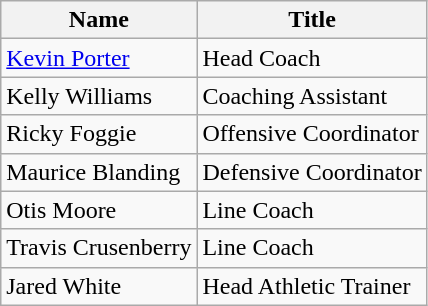<table class="wikitable">
<tr>
<th>Name</th>
<th>Title</th>
</tr>
<tr>
<td><a href='#'>Kevin Porter</a></td>
<td>Head Coach</td>
</tr>
<tr>
<td>Kelly Williams</td>
<td>Coaching Assistant</td>
</tr>
<tr>
<td>Ricky Foggie</td>
<td>Offensive Coordinator</td>
</tr>
<tr>
<td>Maurice Blanding</td>
<td>Defensive Coordinator</td>
</tr>
<tr>
<td>Otis Moore</td>
<td>Line Coach</td>
</tr>
<tr>
<td>Travis Crusenberry</td>
<td>Line Coach</td>
</tr>
<tr>
<td>Jared White</td>
<td>Head Athletic Trainer</td>
</tr>
</table>
